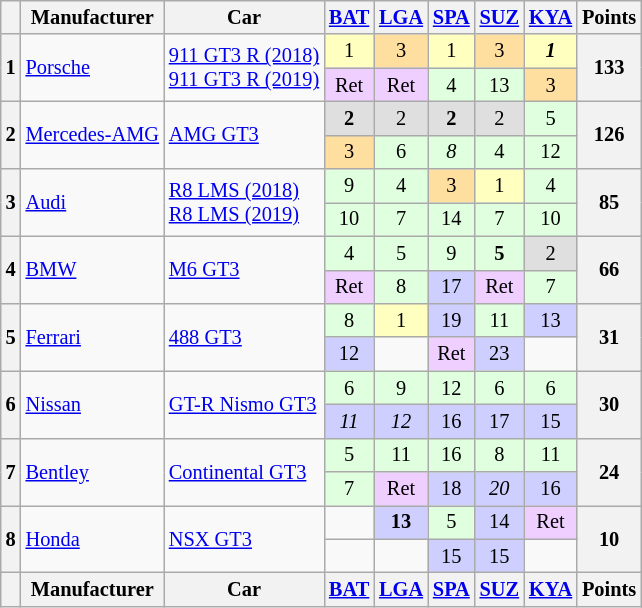<table class="wikitable" style="font-size: 85%; text-align:center;">
<tr>
<th></th>
<th>Manufacturer</th>
<th>Car</th>
<th><a href='#'>BAT</a><br></th>
<th><a href='#'>LGA</a><br></th>
<th><a href='#'>SPA</a><br></th>
<th><a href='#'>SUZ</a><br></th>
<th><a href='#'>KYA</a><br></th>
<th>Points</th>
</tr>
<tr>
<th rowspan=2>1</th>
<td rowspan=2 align=left><a href='#'>Porsche</a></td>
<td rowspan=2 align=left><a href='#'>911 GT3 R (2018)</a><br><a href='#'>911 GT3 R (2019)</a></td>
<td style="background:#FFFFBF;">1</td>
<td style="background:#FFDF9F;">3</td>
<td style="background:#FFFFBF;">1</td>
<td style="background:#FFDF9F;">3</td>
<td style="background:#FFFFBF;"><strong><em>1</em></strong></td>
<th rowspan=2>133</th>
</tr>
<tr>
<td style="background:#EFCFFF;">Ret</td>
<td style="background:#EFCFFF;">Ret</td>
<td style="background:#DFFFDF;">4</td>
<td style="background:#DFFFDF;">13</td>
<td style="background:#FFDF9F;">3</td>
</tr>
<tr>
<th rowspan=2>2</th>
<td rowspan=2 align=left><a href='#'>Mercedes-AMG</a></td>
<td rowspan=2 align=left><a href='#'>AMG GT3</a></td>
<td style="background:#DFDFDF;"><strong>2</strong></td>
<td style="background:#DFDFDF;">2</td>
<td style="background:#DFDFDF;"><strong>2</strong></td>
<td style="background:#DFDFDF;">2</td>
<td style="background:#DFFFDF;">5</td>
<th rowspan=2>126</th>
</tr>
<tr>
<td style="background:#FFDF9F;">3</td>
<td style="background:#DFFFDF;">6</td>
<td style="background:#DFFFDF;"><em>8</em></td>
<td style="background:#DFFFDF;">4</td>
<td style="background:#DFFFDF;">12</td>
</tr>
<tr>
<th rowspan=2>3</th>
<td rowspan=2 align=left><a href='#'>Audi</a></td>
<td rowspan=2 align=left><a href='#'>R8 LMS (2018)</a><br><a href='#'>R8 LMS (2019)</a></td>
<td style="background:#DFFFDF;">9</td>
<td style="background:#DFFFDF;">4</td>
<td style="background:#FFDF9F;">3</td>
<td style="background:#FFFFBF;">1</td>
<td style="background:#DFFFDF;">4</td>
<th rowspan=2>85</th>
</tr>
<tr>
<td style="background:#DFFFDF;">10</td>
<td style="background:#DFFFDF;">7</td>
<td style="background:#DFFFDF;">14</td>
<td style="background:#DFFFDF;">7</td>
<td style="background:#DFFFDF;">10</td>
</tr>
<tr>
<th rowspan=2>4</th>
<td rowspan=2 align=left><a href='#'>BMW</a></td>
<td rowspan=2 align=left><a href='#'>M6 GT3</a></td>
<td style="background:#DFFFDF;">4</td>
<td style="background:#DFFFDF;">5</td>
<td style="background:#DFFFDF;">9</td>
<td style="background:#DFFFDF;"><strong>5</strong></td>
<td style="background:#DFDFDF;">2</td>
<th rowspan=2>66</th>
</tr>
<tr>
<td style="background:#EFCFFF;">Ret</td>
<td style="background:#DFFFDF;">8</td>
<td style="background:#CFCFFF;">17</td>
<td style="background:#EFCFFF;">Ret</td>
<td style="background:#DFFFDF;">7</td>
</tr>
<tr>
<th rowspan=2>5</th>
<td rowspan=2 align=left><a href='#'>Ferrari</a></td>
<td rowspan=2 align=left><a href='#'>488 GT3</a></td>
<td style="background:#DFFFDF;">8</td>
<td style="background:#FFFFBF;">1</td>
<td style="background:#CFCFFF;">19</td>
<td style="background:#DFFFDF;">11</td>
<td style="background:#CFCFFF;">13</td>
<th rowspan=2>31</th>
</tr>
<tr>
<td style="background:#CFCFFF;">12</td>
<td></td>
<td style="background:#EFCFFF;">Ret</td>
<td style="background:#CFCFFF;">23</td>
<td></td>
</tr>
<tr>
<th rowspan=2>6</th>
<td rowspan=2 align=left><a href='#'>Nissan</a></td>
<td rowspan=2 align=left><a href='#'>GT-R Nismo GT3</a></td>
<td style="background:#DFFFDF;">6</td>
<td style="background:#DFFFDF;">9</td>
<td style="background:#DFFFDF;">12</td>
<td style="background:#DFFFDF;">6</td>
<td style="background:#DFFFDF;">6</td>
<th rowspan=2>30</th>
</tr>
<tr>
<td style="background:#CFCFFF;"><em>11</em></td>
<td style="background:#CFCFFF;"><em>12</em></td>
<td style="background:#CFCFFF;">16</td>
<td style="background:#CFCFFF;">17</td>
<td style="background:#CFCFFF;">15</td>
</tr>
<tr>
<th rowspan=2>7</th>
<td rowspan=2 align=left><a href='#'>Bentley</a></td>
<td rowspan=2 align=left><a href='#'>Continental GT3</a></td>
<td style="background:#DFFFDF;">5</td>
<td style="background:#DFFFDF;">11</td>
<td style="background:#DFFFDF;">16</td>
<td style="background:#DFFFDF;">8</td>
<td style="background:#DFFFDF;">11</td>
<th rowspan=2>24</th>
</tr>
<tr>
<td style="background:#DFFFDF;">7</td>
<td style="background:#EFCFFF;">Ret</td>
<td style="background:#CFCFFF;">18</td>
<td style="background:#CFCFFF;"><em>20</em></td>
<td style="background:#CFCFFF;">16</td>
</tr>
<tr>
<th rowspan=2>8</th>
<td rowspan=2 align=left><a href='#'>Honda</a></td>
<td rowspan=2 align=left><a href='#'>NSX GT3</a></td>
<td></td>
<td style="background:#CFCFFF;"><strong>13</strong></td>
<td style="background:#DFFFDF;">5</td>
<td style="background:#CFCFFF;">14</td>
<td style="background:#EFCFFF;">Ret</td>
<th rowspan=2>10</th>
</tr>
<tr>
<td></td>
<td></td>
<td style="background:#CFCFFF;">15</td>
<td style="background:#CFCFFF;">15</td>
<td></td>
</tr>
<tr valign="top">
<th valign=middle></th>
<th valign=middle>Manufacturer</th>
<th valign=middle>Car</th>
<th><a href='#'>BAT</a><br></th>
<th><a href='#'>LGA</a><br></th>
<th><a href='#'>SPA</a><br></th>
<th><a href='#'>SUZ</a><br></th>
<th><a href='#'>KYA</a><br></th>
<th valign=middle>Points</th>
</tr>
</table>
